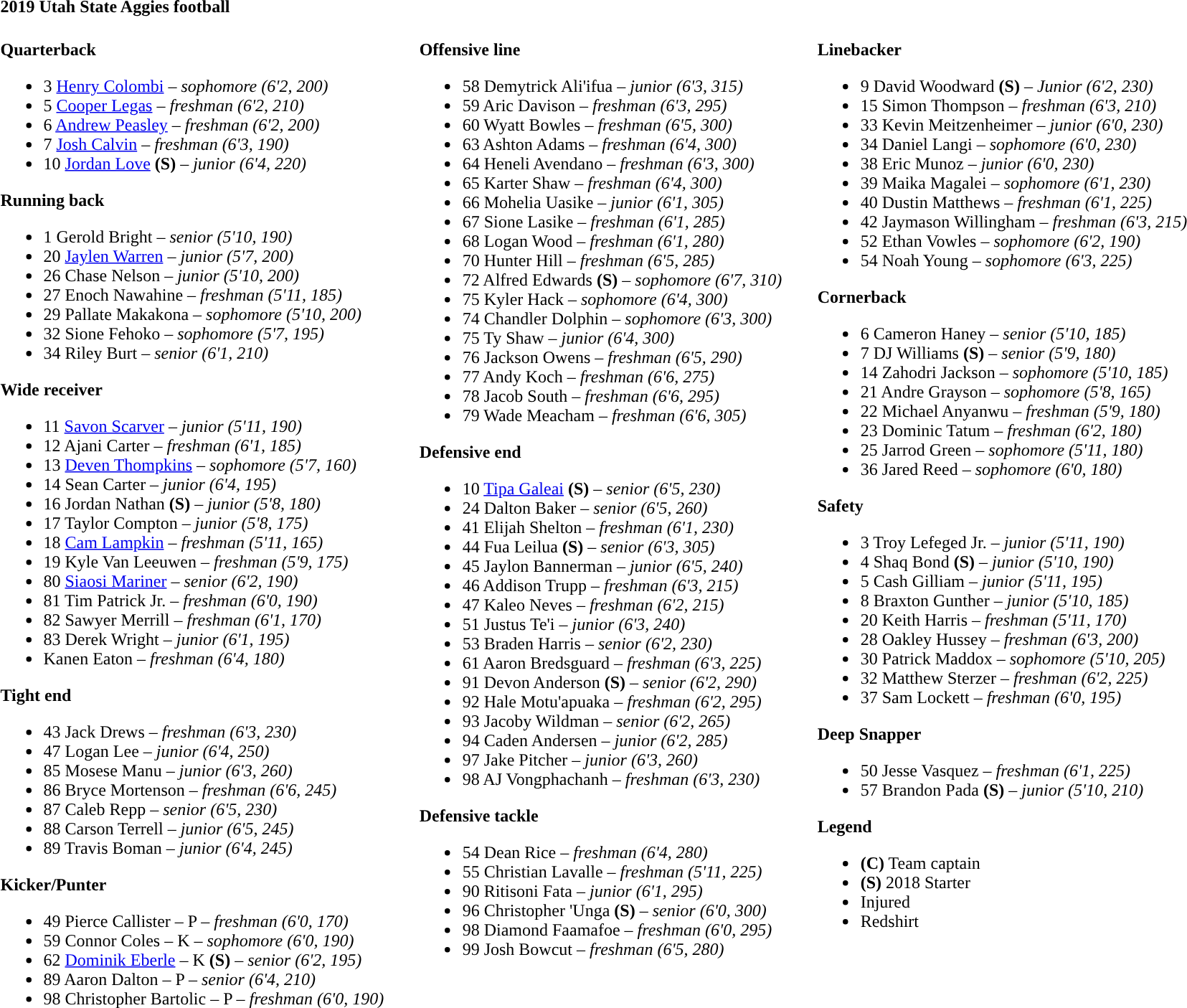<table class="toccolours" style="text-align: left;">
<tr>
<td colspan=11><strong>2019 Utah State Aggies football</strong></td>
</tr>
<tr>
<td valign="top"><br><strong>Quarterback</strong><ul><li>3  <a href='#'>Henry Colombi</a> – <em> sophomore (6'2, 200)</em></li><li>5  <a href='#'>Cooper Legas</a> – <em>freshman (6'2, 210)</em></li><li>6  <a href='#'>Andrew Peasley</a> – <em> freshman (6'2, 200)</em></li><li>7  <a href='#'>Josh Calvin</a> – <em>freshman (6'3, 190)</em></li><li>10  <a href='#'>Jordan Love</a> <strong>(S)</strong>  – <em> junior (6'4, 220)</em></li></ul><strong>Running back</strong><ul><li>1  Gerold Bright – <em> senior (5'10, 190)</em></li><li>20  <a href='#'>Jaylen Warren</a> – <em>junior (5'7, 200)</em></li><li>26  Chase Nelson – <em> junior (5'10, 200)</em></li><li>27  Enoch Nawahine – <em>freshman (5'11, 185)</em></li><li>29  Pallate Makakona – <em>sophomore (5'10, 200)</em></li><li>32  Sione Fehoko – <em> sophomore (5'7, 195)</em></li><li>34  Riley Burt – <em> senior (6'1, 210)</em></li></ul><strong>Wide receiver</strong><ul><li>11  <a href='#'>Savon Scarver</a> – <em>junior (5'11, 190)</em></li><li>12  Ajani Carter – <em>freshman (6'1, 185)</em></li><li>13  <a href='#'>Deven Thompkins</a> – <em>sophomore (5'7, 160)</em></li><li>14  Sean Carter – <em>junior (6'4, 195)</em></li><li>16  Jordan Nathan <strong>(S)</strong>  – <em> junior (5'8, 180)</em></li><li>17  Taylor Compton – <em>junior (5'8, 175)</em></li><li>18  <a href='#'>Cam Lampkin</a> – <em>freshman (5'11, 165)</em></li><li>19  Kyle Van Leeuwen – <em>freshman (5'9, 175)</em></li><li>80  <a href='#'>Siaosi Mariner</a> – <em> senior (6'2, 190)</em></li><li>81  Tim Patrick Jr. – <em> freshman (6'0, 190)</em></li><li>82  Sawyer Merrill – <em>freshman (6'1, 170)</em></li><li>83  Derek Wright – <em>junior (6'1, 195)</em></li><li>Kanen Eaton – <em>freshman (6'4, 180)</em></li></ul><strong>Tight end</strong><ul><li>43  Jack Drews – <em>freshman (6'3, 230)</em></li><li>47  Logan Lee – <em> junior (6'4, 250)</em></li><li>85  Mosese Manu – <em>junior (6'3, 260)</em></li><li>86  Bryce Mortenson – <em> freshman (6'6, 245)</em></li><li>87  Caleb Repp – <em> senior (6'5, 230)</em></li><li>88  Carson Terrell – <em>junior (6'5, 245)</em></li><li>89  Travis Boman – <em> junior (6'4, 245)</em></li></ul><strong>Kicker/Punter</strong><ul><li>49  Pierce Callister – P – <em>freshman (6'0, 170)</em></li><li>59  Connor Coles – K – <em> sophomore (6'0, 190)</em></li><li>62  <a href='#'>Dominik Eberle</a> – K <strong>(S)</strong>  – <em> senior (6'2, 195)</em></li><li>89  Aaron Dalton – P – <em> senior (6'4, 210)</em></li><li>98  Christopher Bartolic – P – <em>freshman (6'0, 190)</em></li></ul></td>
<td width="25"> </td>
<td valign="top"><br><strong>Offensive line</strong><ul><li>58  Demytrick Ali'ifua – <em> junior (6'3, 315)</em></li><li>59  Aric Davison – <em>freshman (6'3, 295)</em></li><li>60  Wyatt Bowles – <em> freshman (6'5, 300)</em></li><li>63  Ashton Adams – <em>freshman (6'4, 300)</em></li><li>64  Heneli Avendano – <em> freshman (6'3, 300)</em></li><li>65  Karter Shaw – <em> freshman (6'4, 300)</em></li><li>66  Mohelia Uasike – <em> junior (6'1, 305)</em></li><li>67  Sione Lasike – <em>freshman (6'1, 285)</em></li><li>68  Logan Wood – <em>freshman (6'1, 280)</em></li><li>70  Hunter Hill – <em>freshman (6'5, 285)</em></li><li>72  Alfred Edwards <strong>(S)</strong>  – <em> sophomore (6'7, 310)</em></li><li>75  Kyler Hack – <em> sophomore (6'4, 300)</em></li><li>74  Chandler Dolphin – <em> sophomore (6'3, 300)</em></li><li>75  Ty Shaw – <em> junior (6'4, 300)</em></li><li>76  Jackson Owens – <em>freshman (6'5, 290)</em></li><li>77  Andy Koch – <em> freshman (6'6, 275)</em></li><li>78  Jacob South – <em> freshman (6'6, 295)</em></li><li>79  Wade Meacham – <em> freshman (6'6, 305)</em></li></ul><strong>Defensive end</strong><ul><li>10  <a href='#'>Tipa Galeai</a> <strong>(S)</strong>  – <em> senior (6'5, 230)</em></li><li>24  Dalton Baker – <em> senior (6'5, 260)</em></li><li>41  Elijah Shelton – <em> freshman (6'1, 230)</em></li><li>44  Fua Leilua <strong>(S)</strong>  – <em> senior (6'3, 305)</em></li><li>45  Jaylon Bannerman – <em> junior (6'5, 240)</em></li><li>46  Addison Trupp – <em>freshman (6'3, 215)</em></li><li>47  Kaleo Neves – <em>freshman (6'2, 215)</em></li><li>51  Justus Te'i – <em> junior (6'3, 240)</em></li><li>53  Braden Harris – <em> senior (6'2, 230)</em></li><li>61  Aaron Bredsguard – <em>freshman (6'3, 225)</em></li><li>91  Devon Anderson <strong>(S)</strong>  – <em> senior (6'2, 290)</em></li><li>92  Hale Motu'apuaka – <em> freshman (6'2, 295)</em></li><li>93  Jacoby Wildman – <em> senior (6'2, 265)</em></li><li>94  Caden Andersen – <em> junior (6'2, 285)</em></li><li>97  Jake Pitcher – <em> junior (6'3, 260)</em></li><li>98  AJ Vongphachanh – <em>freshman (6'3, 230)</em></li></ul><strong>Defensive tackle</strong><ul><li>54  Dean Rice – <em>freshman (6'4, 280)</em></li><li>55  Christian Lavalle – <em>freshman (5'11, 225)</em></li><li>90  Ritisoni Fata – <em> junior (6'1, 295)</em></li><li>96  Christopher 'Unga <strong>(S)</strong>  – <em> senior (6'0, 300)</em></li><li>98  Diamond Faamafoe – <em>freshman (6'0, 295)</em></li><li>99  Josh Bowcut – <em>freshman (6'5, 280)</em></li></ul></td>
<td width="25"> </td>
<td valign="top"><br><strong>Linebacker</strong><ul><li>9  David Woodward <strong>(S)</strong>   –  <em> Junior (6'2, 230)</em></li><li>15  Simon Thompson – <em>freshman (6'3, 210)</em></li><li>33  Kevin Meitzenheimer – <em> junior (6'0, 230)</em></li><li>34  Daniel Langi – <em> sophomore (6'0, 230)</em></li><li>38  Eric Munoz – <em> junior (6'0, 230)</em></li><li>39  Maika Magalei – <em> sophomore (6'1, 230)</em></li><li>40  Dustin Matthews – <em> freshman (6'1, 225)</em></li><li>42  Jaymason Willingham – <em>freshman (6'3, 215)</em></li><li>52  Ethan Vowles – <em>sophomore (6'2, 190)</em></li><li>54  Noah Young – <em>sophomore (6'3, 225)</em></li></ul><strong>Cornerback</strong><ul><li>6  Cameron Haney – <em> senior (5'10, 185)</em></li><li>7  DJ Williams <strong>(S)</strong>  – <em> senior (5'9, 180)</em></li><li>14  Zahodri Jackson – <em> sophomore (5'10, 185)</em></li><li>21  Andre Grayson – <em> sophomore (5'8, 165)</em></li><li>22  Michael Anyanwu – <em> freshman (5'9, 180)</em></li><li>23  Dominic Tatum – <em>freshman (6'2, 180)</em></li><li>25  Jarrod Green – <em> sophomore (5'11, 180)</em></li><li>36  Jared Reed – <em> sophomore (6'0, 180)</em></li></ul><strong>Safety</strong><ul><li>3  Troy Lefeged Jr. – <em>junior (5'11, 190)</em></li><li>4  Shaq Bond <strong>(S)</strong>  – <em>junior (5'10, 190)</em></li><li>5  Cash Gilliam – <em> junior (5'11, 195)</em></li><li>8  Braxton Gunther – <em> junior (5'10, 185)</em></li><li>20  Keith Harris – <em>freshman (5'11, 170)</em></li><li>28  Oakley Hussey – <em>freshman (6'3, 200)</em></li><li>30  Patrick Maddox – <em> sophomore (5'10, 205)</em></li><li>32  Matthew Sterzer – <em>freshman (6'2, 225)</em></li><li>37  Sam Lockett – <em> freshman (6'0, 195)</em></li></ul><strong>Deep Snapper</strong><ul><li>50  Jesse Vasquez – <em>freshman (6'1, 225)</em></li><li>57  Brandon Pada <strong>(S)</strong>  – <em> junior (5'10, 210)</em></li></ul><strong>Legend</strong><ul><li><strong>(C)</strong> Team captain</li><li><strong>(S)</strong> 2018 Starter</li><li> Injured</li><li> Redshirt</li></ul></td>
</tr>
</table>
